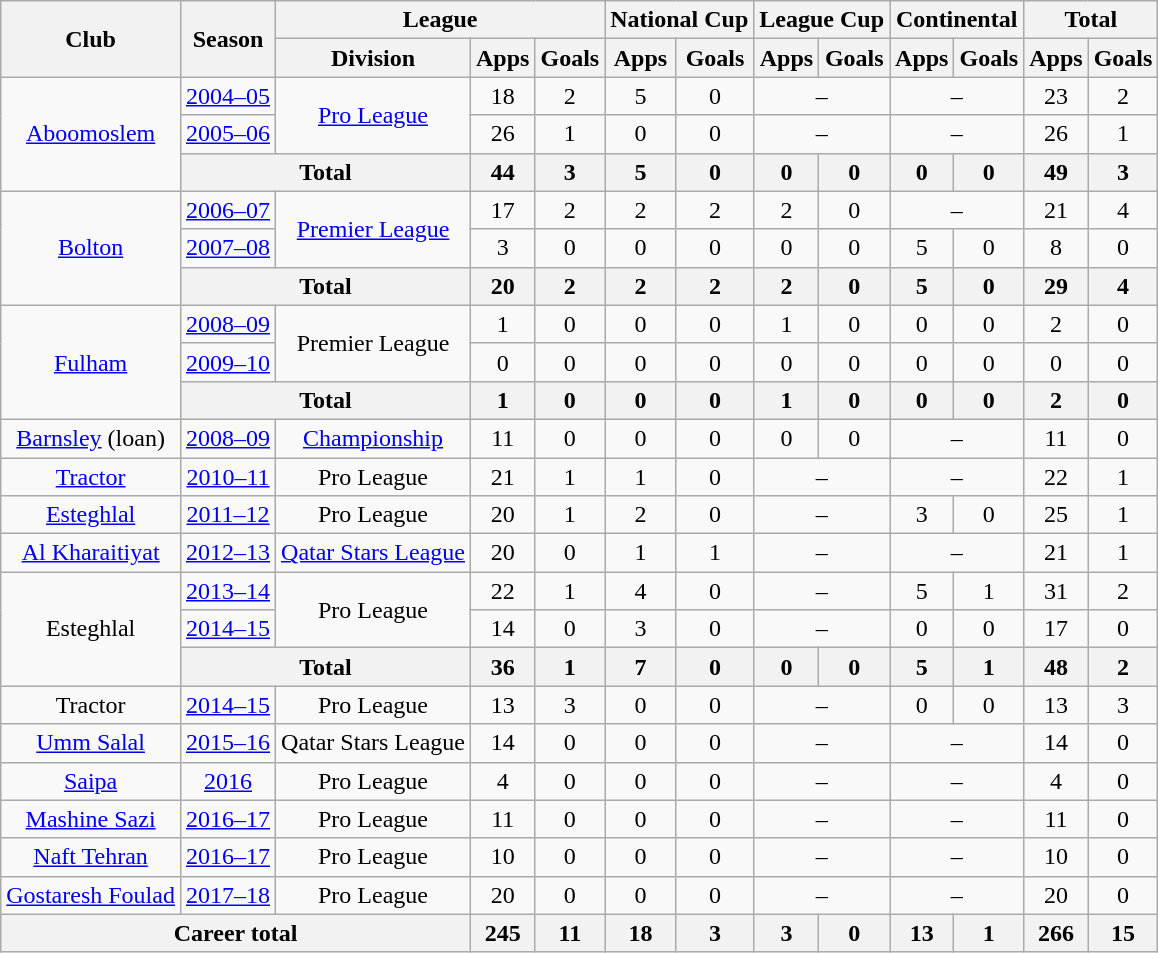<table class="wikitable" style="text-align:center">
<tr>
<th rowspan="2">Club</th>
<th rowspan="2">Season</th>
<th colspan="3">League</th>
<th colspan="2">National Cup</th>
<th colspan="2">League Cup</th>
<th colspan="2">Continental</th>
<th colspan="2">Total</th>
</tr>
<tr>
<th>Division</th>
<th>Apps</th>
<th>Goals</th>
<th>Apps</th>
<th>Goals</th>
<th>Apps</th>
<th>Goals</th>
<th>Apps</th>
<th>Goals</th>
<th>Apps</th>
<th>Goals</th>
</tr>
<tr>
<td rowspan="3"><a href='#'>Aboomoslem</a></td>
<td><a href='#'>2004–05</a></td>
<td rowspan="2"><a href='#'>Pro League</a></td>
<td>18</td>
<td>2</td>
<td>5</td>
<td>0</td>
<td colspan="2">–</td>
<td colspan="2">–</td>
<td>23</td>
<td>2</td>
</tr>
<tr>
<td><a href='#'>2005–06</a></td>
<td>26</td>
<td>1</td>
<td>0</td>
<td>0</td>
<td colspan="2">–</td>
<td colspan="2">–</td>
<td>26</td>
<td>1</td>
</tr>
<tr>
<th colspan="2">Total</th>
<th>44</th>
<th>3</th>
<th>5</th>
<th>0</th>
<th>0</th>
<th>0</th>
<th>0</th>
<th>0</th>
<th>49</th>
<th>3</th>
</tr>
<tr>
<td rowspan="3"><a href='#'>Bolton</a></td>
<td><a href='#'>2006–07</a></td>
<td rowspan="2"><a href='#'>Premier League</a></td>
<td>17</td>
<td>2</td>
<td>2</td>
<td>2</td>
<td>2</td>
<td>0</td>
<td colspan="2">–</td>
<td>21</td>
<td>4</td>
</tr>
<tr>
<td><a href='#'>2007–08</a></td>
<td>3</td>
<td>0</td>
<td>0</td>
<td>0</td>
<td>0</td>
<td>0</td>
<td>5</td>
<td>0</td>
<td>8</td>
<td>0</td>
</tr>
<tr>
<th colspan="2">Total</th>
<th>20</th>
<th>2</th>
<th>2</th>
<th>2</th>
<th>2</th>
<th>0</th>
<th>5</th>
<th>0</th>
<th>29</th>
<th>4</th>
</tr>
<tr>
<td rowspan="3"><a href='#'>Fulham</a></td>
<td><a href='#'>2008–09</a></td>
<td rowspan="2">Premier League</td>
<td>1</td>
<td>0</td>
<td>0</td>
<td>0</td>
<td>1</td>
<td>0</td>
<td>0</td>
<td>0</td>
<td>2</td>
<td>0</td>
</tr>
<tr>
<td><a href='#'>2009–10</a></td>
<td>0</td>
<td>0</td>
<td>0</td>
<td>0</td>
<td>0</td>
<td>0</td>
<td>0</td>
<td>0</td>
<td>0</td>
<td>0</td>
</tr>
<tr>
<th colspan="2">Total</th>
<th>1</th>
<th>0</th>
<th>0</th>
<th>0</th>
<th>1</th>
<th>0</th>
<th>0</th>
<th>0</th>
<th>2</th>
<th>0</th>
</tr>
<tr>
<td><a href='#'>Barnsley</a> (loan)</td>
<td><a href='#'>2008–09</a></td>
<td><a href='#'>Championship</a></td>
<td>11</td>
<td>0</td>
<td>0</td>
<td>0</td>
<td>0</td>
<td>0</td>
<td colspan="2">–</td>
<td>11</td>
<td>0</td>
</tr>
<tr>
<td><a href='#'>Tractor</a></td>
<td><a href='#'>2010–11</a></td>
<td>Pro League</td>
<td>21</td>
<td>1</td>
<td>1</td>
<td>0</td>
<td colspan="2">–</td>
<td colspan="2">–</td>
<td>22</td>
<td>1</td>
</tr>
<tr>
<td><a href='#'>Esteghlal</a></td>
<td><a href='#'>2011–12</a></td>
<td>Pro League</td>
<td>20</td>
<td>1</td>
<td>2</td>
<td>0</td>
<td colspan="2">–</td>
<td>3</td>
<td>0</td>
<td>25</td>
<td>1</td>
</tr>
<tr>
<td><a href='#'>Al Kharaitiyat</a></td>
<td><a href='#'>2012–13</a></td>
<td><a href='#'>Qatar Stars League</a></td>
<td>20</td>
<td>0</td>
<td>1</td>
<td>1</td>
<td colspan="2">–</td>
<td colspan="2">–</td>
<td>21</td>
<td>1</td>
</tr>
<tr>
<td rowspan="3">Esteghlal</td>
<td><a href='#'>2013–14</a></td>
<td rowspan="2">Pro League</td>
<td>22</td>
<td>1</td>
<td>4</td>
<td>0</td>
<td colspan="2">–</td>
<td>5</td>
<td>1</td>
<td>31</td>
<td>2</td>
</tr>
<tr>
<td><a href='#'>2014–15</a></td>
<td>14</td>
<td>0</td>
<td>3</td>
<td>0</td>
<td colspan="2">–</td>
<td>0</td>
<td>0</td>
<td>17</td>
<td>0</td>
</tr>
<tr>
<th colspan="2">Total</th>
<th>36</th>
<th>1</th>
<th>7</th>
<th>0</th>
<th>0</th>
<th>0</th>
<th>5</th>
<th>1</th>
<th>48</th>
<th>2</th>
</tr>
<tr>
<td>Tractor</td>
<td><a href='#'>2014–15</a></td>
<td>Pro League</td>
<td>13</td>
<td>3</td>
<td>0</td>
<td>0</td>
<td colspan="2">–</td>
<td>0</td>
<td>0</td>
<td>13</td>
<td>3</td>
</tr>
<tr>
<td><a href='#'>Umm Salal</a></td>
<td><a href='#'>2015–16</a></td>
<td>Qatar Stars League</td>
<td>14</td>
<td>0</td>
<td>0</td>
<td>0</td>
<td colspan="2">–</td>
<td colspan="2">–</td>
<td>14</td>
<td>0</td>
</tr>
<tr>
<td><a href='#'>Saipa</a></td>
<td><a href='#'>2016</a></td>
<td>Pro League</td>
<td>4</td>
<td>0</td>
<td>0</td>
<td>0</td>
<td colspan="2">–</td>
<td colspan="2">–</td>
<td>4</td>
<td>0</td>
</tr>
<tr>
<td><a href='#'>Mashine Sazi</a></td>
<td><a href='#'>2016–17</a></td>
<td>Pro League</td>
<td>11</td>
<td>0</td>
<td>0</td>
<td>0</td>
<td colspan="2">–</td>
<td colspan="2">–</td>
<td>11</td>
<td>0</td>
</tr>
<tr>
<td><a href='#'>Naft Tehran</a></td>
<td><a href='#'>2016–17</a></td>
<td>Pro League</td>
<td>10</td>
<td>0</td>
<td>0</td>
<td>0</td>
<td colspan="2">–</td>
<td colspan="2">–</td>
<td>10</td>
<td>0</td>
</tr>
<tr>
<td><a href='#'>Gostaresh Foulad</a></td>
<td><a href='#'>2017–18</a></td>
<td>Pro League</td>
<td>20</td>
<td>0</td>
<td>0</td>
<td>0</td>
<td colspan="2">–</td>
<td colspan="2">–</td>
<td>20</td>
<td>0</td>
</tr>
<tr>
<th colspan="3">Career total</th>
<th>245</th>
<th>11</th>
<th>18</th>
<th>3</th>
<th>3</th>
<th>0</th>
<th>13</th>
<th>1</th>
<th>266</th>
<th>15</th>
</tr>
</table>
